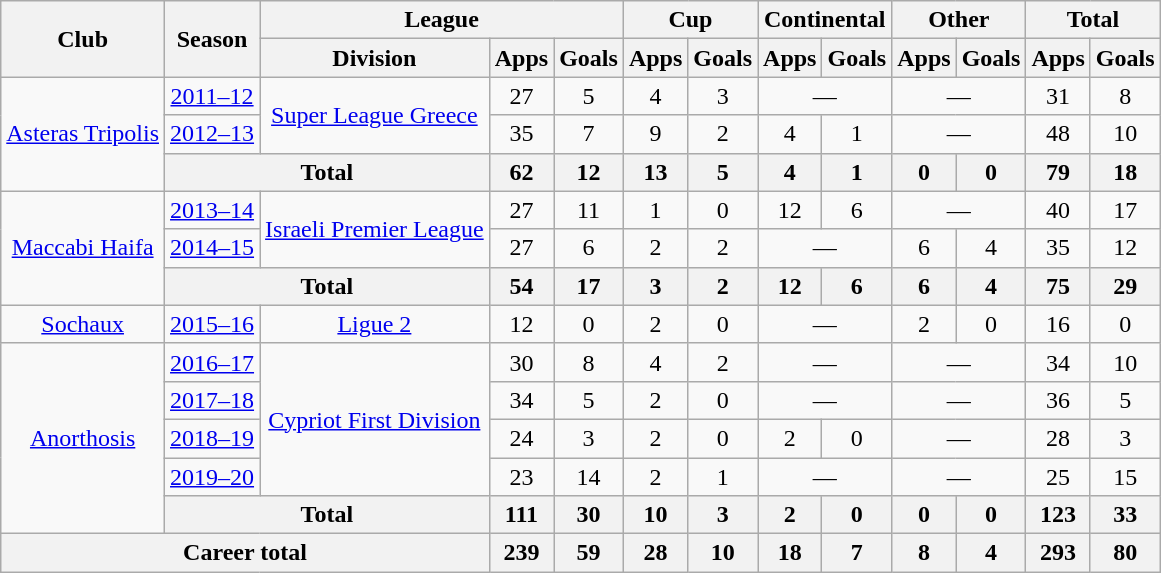<table class="wikitable" style="text-align:center">
<tr>
<th rowspan="2">Club</th>
<th rowspan="2">Season</th>
<th colspan="3">League</th>
<th colspan="2">Cup</th>
<th colspan="2">Continental</th>
<th colspan="2">Other</th>
<th colspan="2">Total</th>
</tr>
<tr>
<th>Division</th>
<th>Apps</th>
<th>Goals</th>
<th>Apps</th>
<th>Goals</th>
<th>Apps</th>
<th>Goals</th>
<th>Apps</th>
<th>Goals</th>
<th>Apps</th>
<th>Goals</th>
</tr>
<tr>
<td rowspan="3"><a href='#'>Asteras Tripolis</a></td>
<td><a href='#'>2011–12</a></td>
<td rowspan="2"><a href='#'>Super League Greece</a></td>
<td>27</td>
<td>5</td>
<td>4</td>
<td>3</td>
<td colspan="2">—</td>
<td colspan="2">—</td>
<td>31</td>
<td>8</td>
</tr>
<tr>
<td><a href='#'>2012–13</a></td>
<td>35</td>
<td>7</td>
<td>9</td>
<td>2</td>
<td>4</td>
<td>1</td>
<td colspan="2">—</td>
<td>48</td>
<td>10</td>
</tr>
<tr>
<th colspan="2">Total</th>
<th>62</th>
<th>12</th>
<th>13</th>
<th>5</th>
<th>4</th>
<th>1</th>
<th>0</th>
<th>0</th>
<th>79</th>
<th>18</th>
</tr>
<tr>
<td rowspan="3"><a href='#'>Maccabi Haifa</a></td>
<td><a href='#'>2013–14</a></td>
<td rowspan="2"><a href='#'>Israeli Premier League</a></td>
<td>27</td>
<td>11</td>
<td>1</td>
<td>0</td>
<td>12</td>
<td>6</td>
<td colspan="2">—</td>
<td>40</td>
<td>17</td>
</tr>
<tr>
<td><a href='#'>2014–15</a></td>
<td>27</td>
<td>6</td>
<td>2</td>
<td>2</td>
<td colspan="2">—</td>
<td>6</td>
<td>4</td>
<td>35</td>
<td>12</td>
</tr>
<tr>
<th colspan="2">Total</th>
<th>54</th>
<th>17</th>
<th>3</th>
<th>2</th>
<th>12</th>
<th>6</th>
<th>6</th>
<th>4</th>
<th>75</th>
<th>29</th>
</tr>
<tr>
<td><a href='#'>Sochaux</a></td>
<td><a href='#'>2015–16</a></td>
<td><a href='#'>Ligue 2</a></td>
<td>12</td>
<td>0</td>
<td>2</td>
<td>0</td>
<td colspan="2">—</td>
<td>2</td>
<td>0</td>
<td>16</td>
<td>0</td>
</tr>
<tr>
<td rowspan="5"><a href='#'>Anorthosis</a></td>
<td><a href='#'>2016–17</a></td>
<td rowspan="4"><a href='#'>Cypriot First Division</a></td>
<td>30</td>
<td>8</td>
<td>4</td>
<td>2</td>
<td colspan="2">—</td>
<td colspan="2">—</td>
<td>34</td>
<td>10</td>
</tr>
<tr>
<td><a href='#'>2017–18</a></td>
<td>34</td>
<td>5</td>
<td>2</td>
<td>0</td>
<td colspan="2">—</td>
<td colspan="2">—</td>
<td>36</td>
<td>5</td>
</tr>
<tr>
<td><a href='#'>2018–19</a></td>
<td>24</td>
<td>3</td>
<td>2</td>
<td>0</td>
<td>2</td>
<td>0</td>
<td colspan="2">—</td>
<td>28</td>
<td>3</td>
</tr>
<tr>
<td><a href='#'>2019–20</a></td>
<td>23</td>
<td>14</td>
<td>2</td>
<td>1</td>
<td colspan="2">—</td>
<td colspan="2">—</td>
<td>25</td>
<td>15</td>
</tr>
<tr>
<th colspan="2">Total</th>
<th>111</th>
<th>30</th>
<th>10</th>
<th>3</th>
<th>2</th>
<th>0</th>
<th>0</th>
<th>0</th>
<th>123</th>
<th>33</th>
</tr>
<tr>
<th colspan="3">Career total</th>
<th>239</th>
<th>59</th>
<th>28</th>
<th>10</th>
<th>18</th>
<th>7</th>
<th>8</th>
<th>4</th>
<th>293</th>
<th>80</th>
</tr>
</table>
